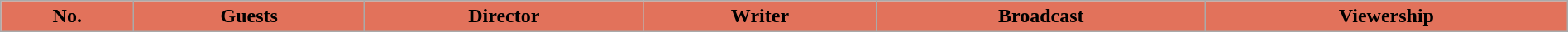<table class="wikitable" width="100%">
<tr>
<th scope="col" style="background:#E2725B;">No.</th>
<th scope="col" style="background:#E2725B;">Guests</th>
<th scope="col" style="background:#E2725B;">Director</th>
<th scope="col" style="background:#E2725B;">Writer</th>
<th scope="col" style="background:#E2725B;">Broadcast</th>
<th scope="col" style="background:#E2725B;">Viewership<br>




</th>
</tr>
</table>
